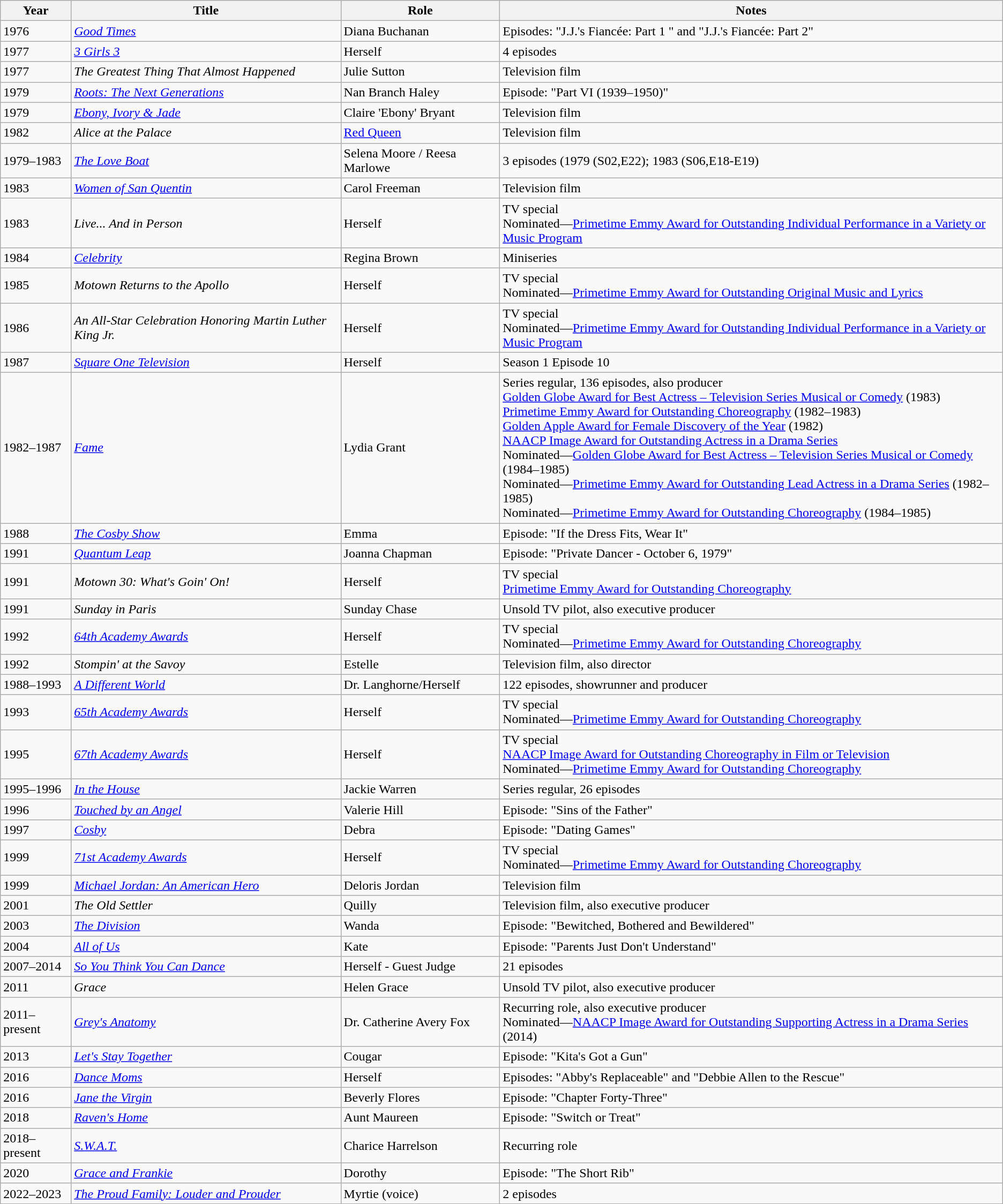<table class="wikitable sortable">
<tr>
<th>Year</th>
<th>Title</th>
<th>Role</th>
<th>Notes</th>
</tr>
<tr>
<td>1976</td>
<td><em><a href='#'>Good Times</a></em></td>
<td>Diana Buchanan</td>
<td>Episodes: "J.J.'s Fiancée: Part 1 " and "J.J.'s Fiancée: Part 2"</td>
</tr>
<tr>
<td>1977</td>
<td><em><a href='#'>3 Girls 3</a></em></td>
<td>Herself</td>
<td>4 episodes</td>
</tr>
<tr>
<td>1977</td>
<td><em>The Greatest Thing That Almost Happened</em></td>
<td>Julie Sutton</td>
<td>Television film</td>
</tr>
<tr>
<td>1979</td>
<td><em><a href='#'>Roots: The Next Generations</a></em></td>
<td>Nan Branch Haley</td>
<td>Episode: "Part VI (1939–1950)"</td>
</tr>
<tr>
<td>1979</td>
<td><em><a href='#'>Ebony, Ivory & Jade</a></em></td>
<td>Claire 'Ebony' Bryant</td>
<td>Television film</td>
</tr>
<tr>
<td>1982</td>
<td><em>Alice at the Palace</em></td>
<td><a href='#'>Red Queen</a></td>
<td>Television film</td>
</tr>
<tr>
<td>1979–1983</td>
<td><em><a href='#'>The Love Boat</a></em></td>
<td>Selena Moore / Reesa Marlowe</td>
<td>3 episodes (1979 (S02,E22); 1983 (S06,E18-E19)</td>
</tr>
<tr>
<td>1983</td>
<td><em><a href='#'>Women of San Quentin</a></em></td>
<td>Carol Freeman</td>
<td>Television film</td>
</tr>
<tr>
<td>1983</td>
<td><em>Live... And in Person </em></td>
<td>Herself</td>
<td>TV special<br>Nominated—<a href='#'>Primetime Emmy Award for Outstanding Individual Performance in a Variety or Music Program</a></td>
</tr>
<tr>
<td>1984</td>
<td><em><a href='#'>Celebrity</a></em></td>
<td>Regina Brown</td>
<td>Miniseries</td>
</tr>
<tr>
<td>1985</td>
<td><em>Motown Returns to the Apollo</em></td>
<td>Herself</td>
<td>TV special<br>Nominated—<a href='#'>Primetime Emmy Award for Outstanding Original Music and Lyrics</a></td>
</tr>
<tr>
<td>1986</td>
<td><em>An All-Star Celebration Honoring Martin Luther King Jr.</em></td>
<td>Herself</td>
<td>TV special<br>Nominated—<a href='#'>Primetime Emmy Award for Outstanding Individual Performance in a Variety or Music Program</a></td>
</tr>
<tr>
<td>1987</td>
<td><em><a href='#'>Square One Television</a></em></td>
<td>Herself</td>
<td>Season 1 Episode 10</td>
</tr>
<tr>
<td>1982–1987</td>
<td><em><a href='#'>Fame</a></em></td>
<td>Lydia Grant</td>
<td>Series regular, 136 episodes, also producer<br><a href='#'>Golden Globe Award for Best Actress – Television Series Musical or Comedy</a> (1983)<br><a href='#'>Primetime Emmy Award for Outstanding Choreography</a> (1982–1983)<br><a href='#'>Golden Apple Award for Female Discovery of the Year</a> (1982)<br><a href='#'>NAACP Image Award for Outstanding Actress in a Drama Series</a><br>Nominated—<a href='#'>Golden Globe Award for Best Actress – Television Series Musical or Comedy</a> (1984–1985)<br>Nominated—<a href='#'>Primetime Emmy Award for Outstanding Lead Actress in a Drama Series</a> (1982–1985)<br>Nominated—<a href='#'>Primetime Emmy Award for Outstanding Choreography</a> (1984–1985)</td>
</tr>
<tr>
<td>1988</td>
<td><em><a href='#'>The Cosby Show</a> </em></td>
<td>Emma</td>
<td>Episode: "If the Dress Fits, Wear It"</td>
</tr>
<tr>
<td>1991</td>
<td><em><a href='#'>Quantum Leap</a></em></td>
<td>Joanna Chapman</td>
<td>Episode: "Private Dancer - October 6, 1979"</td>
</tr>
<tr>
<td>1991</td>
<td><em>Motown 30: What's Goin' On!</em></td>
<td>Herself</td>
<td>TV special<br><a href='#'>Primetime Emmy Award for Outstanding Choreography</a></td>
</tr>
<tr>
<td>1991</td>
<td><em>Sunday in Paris</em></td>
<td>Sunday Chase</td>
<td>Unsold TV pilot, also executive producer</td>
</tr>
<tr>
<td>1992</td>
<td><em><a href='#'>64th Academy Awards</a></em></td>
<td>Herself</td>
<td>TV special<br>Nominated—<a href='#'>Primetime Emmy Award for Outstanding Choreography</a></td>
</tr>
<tr>
<td>1992</td>
<td><em>Stompin' at the Savoy</em></td>
<td>Estelle</td>
<td>Television film, also director</td>
</tr>
<tr>
<td>1988–1993</td>
<td><em><a href='#'>A Different World</a></em></td>
<td>Dr. Langhorne/Herself</td>
<td>122 episodes, showrunner and producer</td>
</tr>
<tr>
<td>1993</td>
<td><em><a href='#'>65th Academy Awards</a></em></td>
<td>Herself</td>
<td>TV special<br>Nominated—<a href='#'>Primetime Emmy Award for Outstanding Choreography</a></td>
</tr>
<tr>
<td>1995</td>
<td><em><a href='#'>67th Academy Awards</a></em></td>
<td>Herself</td>
<td>TV special<br><a href='#'>NAACP Image Award for Outstanding Choreography in Film or Television</a><br>Nominated—<a href='#'>Primetime Emmy Award for Outstanding Choreography</a></td>
</tr>
<tr>
<td>1995–1996</td>
<td><em><a href='#'>In the House</a></em></td>
<td>Jackie Warren</td>
<td>Series regular, 26 episodes</td>
</tr>
<tr>
<td>1996</td>
<td><em><a href='#'>Touched by an Angel</a></em></td>
<td>Valerie Hill</td>
<td>Episode: "Sins of the Father"</td>
</tr>
<tr>
<td>1997</td>
<td><em><a href='#'>Cosby</a></em></td>
<td>Debra</td>
<td>Episode: "Dating Games"</td>
</tr>
<tr>
<td>1999</td>
<td><em><a href='#'>71st Academy Awards</a></em></td>
<td>Herself</td>
<td>TV special<br>Nominated—<a href='#'>Primetime Emmy Award for Outstanding Choreography</a></td>
</tr>
<tr>
<td>1999</td>
<td><em><a href='#'>Michael Jordan: An American Hero</a></em></td>
<td>Deloris Jordan</td>
<td>Television film</td>
</tr>
<tr>
<td>2001</td>
<td><em>The Old Settler</em></td>
<td>Quilly</td>
<td>Television film, also executive producer</td>
</tr>
<tr>
<td>2003</td>
<td><em><a href='#'>The Division</a></em></td>
<td>Wanda</td>
<td>Episode: "Bewitched, Bothered and Bewildered"</td>
</tr>
<tr>
<td>2004</td>
<td><em><a href='#'>All of Us</a></em></td>
<td>Kate</td>
<td>Episode: "Parents Just Don't Understand"</td>
</tr>
<tr>
<td>2007–2014</td>
<td><em><a href='#'>So You Think You Can Dance</a></em></td>
<td>Herself - Guest Judge</td>
<td>21 episodes</td>
</tr>
<tr>
<td>2011</td>
<td><em>Grace</em></td>
<td>Helen Grace</td>
<td>Unsold TV pilot, also executive producer</td>
</tr>
<tr>
<td>2011–present</td>
<td><em><a href='#'>Grey's Anatomy</a></em></td>
<td>Dr. Catherine Avery Fox</td>
<td>Recurring role, also executive producer<br>Nominated—<a href='#'>NAACP Image Award for Outstanding Supporting Actress in a Drama Series</a> (2014)</td>
</tr>
<tr>
<td>2013</td>
<td><em><a href='#'>Let's Stay Together</a></em></td>
<td>Cougar</td>
<td>Episode: "Kita's Got a Gun"</td>
</tr>
<tr>
<td>2016</td>
<td><em><a href='#'>Dance Moms</a></em></td>
<td>Herself</td>
<td>Episodes: "Abby's Replaceable" and "Debbie Allen to the Rescue"</td>
</tr>
<tr>
<td>2016</td>
<td><em><a href='#'>Jane the Virgin</a></em></td>
<td>Beverly Flores</td>
<td>Episode: "Chapter Forty-Three"</td>
</tr>
<tr>
<td>2018</td>
<td><em><a href='#'>Raven's Home</a></em></td>
<td>Aunt Maureen</td>
<td>Episode: "Switch or Treat"</td>
</tr>
<tr>
<td>2018–present</td>
<td><em><a href='#'>S.W.A.T.</a></em></td>
<td>Charice Harrelson</td>
<td>Recurring role</td>
</tr>
<tr>
<td>2020</td>
<td><em><a href='#'>Grace and Frankie</a></em></td>
<td>Dorothy</td>
<td>Episode: "The Short Rib"</td>
</tr>
<tr>
<td>2022–2023</td>
<td><em><a href='#'>The Proud Family: Louder and Prouder</a></em></td>
<td>Myrtie (voice)</td>
<td>2 episodes</td>
</tr>
</table>
